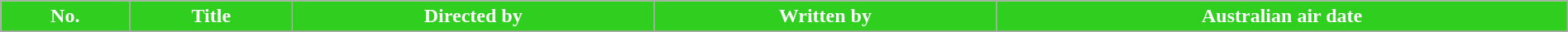<table class="wikitable plainrowheaders" style="width: 100%; margin-right: 0;">
<tr style="color:white;">
<th style="background:#2fce1f;">No.</th>
<th style="background:#2fce1f;">Title</th>
<th style="background:#2fce1f;">Directed by</th>
<th style="background:#2fce1f;">Written by</th>
<th style="background:#2fce1f;">Australian air date</th>
</tr>
<tr>
</tr>
</table>
